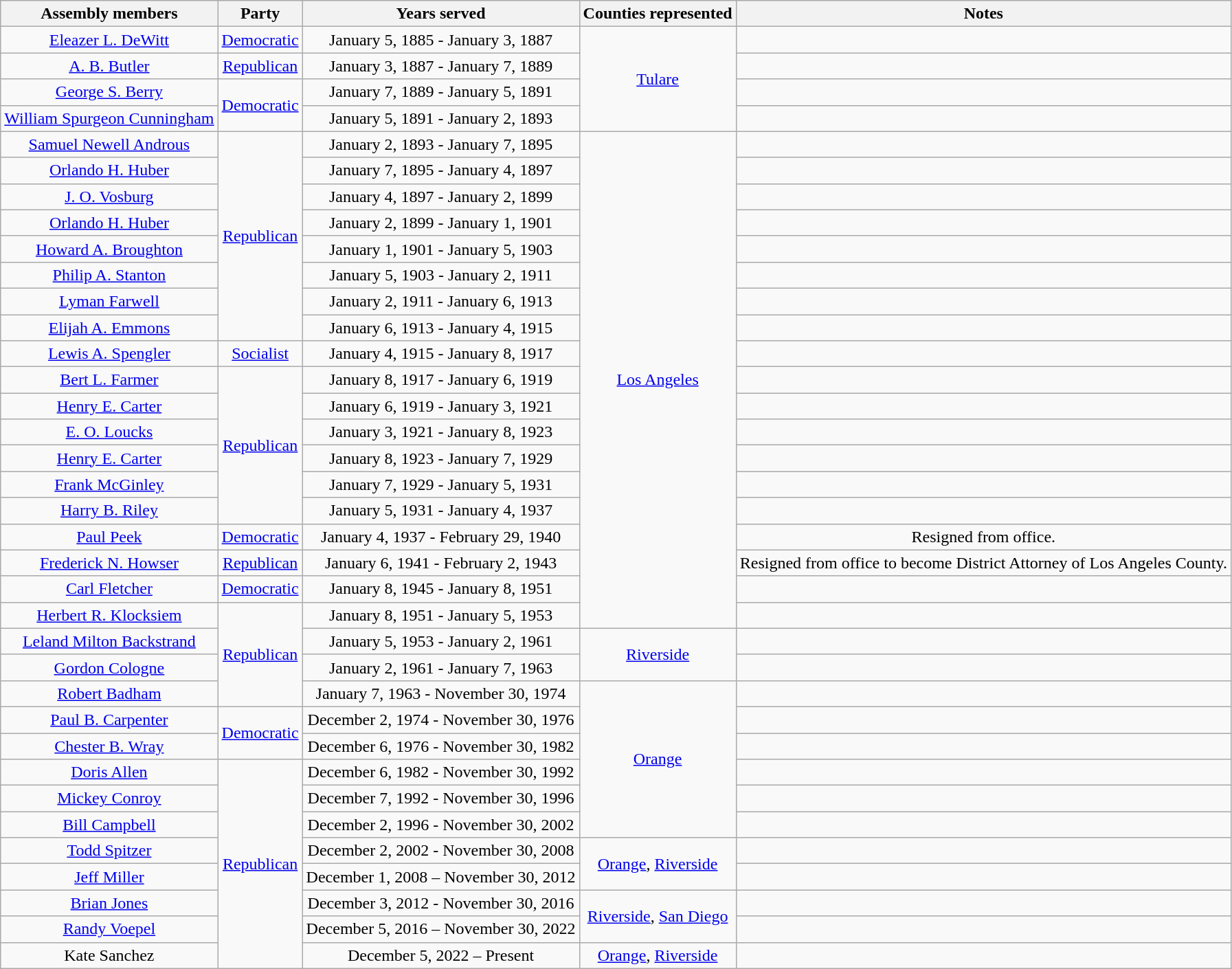<table class=wikitable style="text-align:center">
<tr>
<th>Assembly members</th>
<th>Party</th>
<th>Years served</th>
<th>Counties represented</th>
<th>Notes</th>
</tr>
<tr>
<td><a href='#'>Eleazer L. DeWitt</a></td>
<td><a href='#'>Democratic</a></td>
<td>January 5, 1885 - January 3, 1887</td>
<td rowspan=4><a href='#'>Tulare</a></td>
<td></td>
</tr>
<tr>
<td><a href='#'>A. B. Butler</a></td>
<td><a href='#'>Republican</a></td>
<td>January 3, 1887 - January 7, 1889</td>
<td></td>
</tr>
<tr>
<td><a href='#'>George S. Berry</a></td>
<td rowspan=2 ><a href='#'>Democratic</a></td>
<td>January 7, 1889 - January 5, 1891</td>
<td></td>
</tr>
<tr>
<td><a href='#'>William Spurgeon Cunningham</a></td>
<td>January 5, 1891 - January 2, 1893</td>
<td></td>
</tr>
<tr>
<td><a href='#'>Samuel Newell Androus</a></td>
<td rowspan=8 ><a href='#'>Republican</a></td>
<td>January 2, 1893 - January 7, 1895</td>
<td rowspan=19><a href='#'>Los Angeles</a></td>
<td></td>
</tr>
<tr>
<td><a href='#'>Orlando H. Huber</a></td>
<td>January 7, 1895 - January 4, 1897</td>
<td></td>
</tr>
<tr>
<td><a href='#'>J. O. Vosburg</a></td>
<td>January 4, 1897 - January 2, 1899</td>
<td></td>
</tr>
<tr>
<td><a href='#'>Orlando H. Huber</a></td>
<td>January 2, 1899 - January 1, 1901</td>
<td></td>
</tr>
<tr>
<td><a href='#'>Howard A. Broughton</a></td>
<td>January 1, 1901 - January 5, 1903</td>
<td></td>
</tr>
<tr>
<td><a href='#'>Philip A. Stanton</a></td>
<td>January 5, 1903 - January 2, 1911</td>
<td></td>
</tr>
<tr>
<td><a href='#'>Lyman Farwell</a></td>
<td>January 2, 1911 - January 6, 1913</td>
<td></td>
</tr>
<tr>
<td><a href='#'>Elijah A. Emmons</a></td>
<td>January 6, 1913 - January 4, 1915</td>
<td></td>
</tr>
<tr>
<td><a href='#'>Lewis A. Spengler</a></td>
<td><a href='#'>Socialist</a></td>
<td>January 4, 1915 - January 8, 1917</td>
<td></td>
</tr>
<tr>
<td><a href='#'>Bert L. Farmer</a></td>
<td rowspan=6 ><a href='#'>Republican</a></td>
<td>January 8, 1917 - January 6, 1919</td>
<td></td>
</tr>
<tr>
<td><a href='#'>Henry E. Carter</a></td>
<td>January 6, 1919 - January 3, 1921</td>
<td></td>
</tr>
<tr>
<td><a href='#'>E. O. Loucks</a></td>
<td>January 3, 1921 - January 8, 1923</td>
<td></td>
</tr>
<tr>
<td><a href='#'>Henry E. Carter</a></td>
<td>January 8, 1923 - January 7, 1929</td>
<td></td>
</tr>
<tr>
<td><a href='#'>Frank McGinley</a></td>
<td>January 7, 1929 - January 5, 1931</td>
<td></td>
</tr>
<tr>
<td><a href='#'>Harry B. Riley</a></td>
<td>January 5, 1931 - January 4, 1937</td>
<td></td>
</tr>
<tr>
<td><a href='#'>Paul Peek</a></td>
<td><a href='#'>Democratic</a></td>
<td>January 4, 1937 - February 29, 1940</td>
<td>Resigned from office.</td>
</tr>
<tr>
<td><a href='#'>Frederick N. Howser</a></td>
<td><a href='#'>Republican</a></td>
<td>January 6, 1941 - February 2, 1943</td>
<td>Resigned from office to become District Attorney of Los Angeles County.</td>
</tr>
<tr>
<td><a href='#'>Carl Fletcher</a></td>
<td><a href='#'>Democratic</a></td>
<td>January 8, 1945 - January 8, 1951</td>
<td></td>
</tr>
<tr>
<td><a href='#'>Herbert R. Klocksiem</a></td>
<td rowspan=4 ><a href='#'>Republican</a></td>
<td>January 8, 1951 - January 5, 1953</td>
<td></td>
</tr>
<tr>
<td><a href='#'>Leland Milton Backstrand</a></td>
<td>January 5, 1953 - January 2, 1961</td>
<td rowspan=2><a href='#'>Riverside</a></td>
<td></td>
</tr>
<tr>
<td><a href='#'>Gordon Cologne</a></td>
<td>January 2, 1961 - January 7, 1963</td>
<td></td>
</tr>
<tr>
<td><a href='#'>Robert Badham</a></td>
<td>January 7, 1963 - November 30, 1974</td>
<td rowspan=6><a href='#'>Orange</a></td>
<td></td>
</tr>
<tr>
<td><a href='#'>Paul B. Carpenter</a></td>
<td rowspan=2 ><a href='#'>Democratic</a></td>
<td>December 2, 1974 - November 30, 1976</td>
<td></td>
</tr>
<tr>
<td><a href='#'>Chester B. Wray</a></td>
<td>December 6, 1976 - November 30, 1982</td>
<td></td>
</tr>
<tr>
<td><a href='#'>Doris Allen</a></td>
<td rowspan=8 ><a href='#'>Republican</a></td>
<td>December 6, 1982 - November 30, 1992</td>
<td></td>
</tr>
<tr>
<td><a href='#'>Mickey Conroy</a></td>
<td>December 7, 1992 - November 30, 1996</td>
<td></td>
</tr>
<tr>
<td><a href='#'>Bill Campbell</a></td>
<td>December 2, 1996 - November 30, 2002</td>
<td></td>
</tr>
<tr>
<td><a href='#'>Todd Spitzer</a></td>
<td>December 2, 2002 - November 30, 2008</td>
<td rowspan=2><a href='#'>Orange</a>, <a href='#'>Riverside</a></td>
<td></td>
</tr>
<tr>
<td><a href='#'>Jeff Miller</a></td>
<td>December 1, 2008 – November 30, 2012</td>
<td></td>
</tr>
<tr>
<td><a href='#'>Brian Jones</a></td>
<td>December 3, 2012 - November 30, 2016</td>
<td rowspan=2><a href='#'>Riverside</a>, <a href='#'>San Diego</a></td>
<td></td>
</tr>
<tr>
<td><a href='#'>Randy Voepel</a></td>
<td>December 5, 2016 – November 30, 2022</td>
<td></td>
</tr>
<tr>
<td>Kate Sanchez</td>
<td>December 5, 2022 – Present</td>
<td><a href='#'>Orange</a>, <a href='#'>Riverside</a></td>
</tr>
</table>
